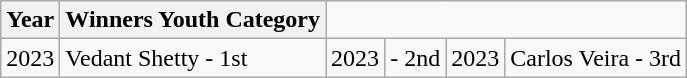<table class="wikitable">
<tr>
<th>Year</th>
<th>Winners Youth Category</th>
</tr>
<tr>
<td>2023</td>
<td>Vedant Shetty - 1st</td>
<td>2023</td>
<td>- 2nd</td>
<td>2023</td>
<td>Carlos Veira - 3rd</td>
</tr>
</table>
